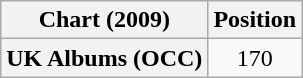<table class="wikitable plainrowheaders" style="text-align:center">
<tr>
<th scope="col">Chart (2009)</th>
<th scope="col">Position</th>
</tr>
<tr>
<th scope="row">UK Albums (OCC)</th>
<td>170</td>
</tr>
</table>
